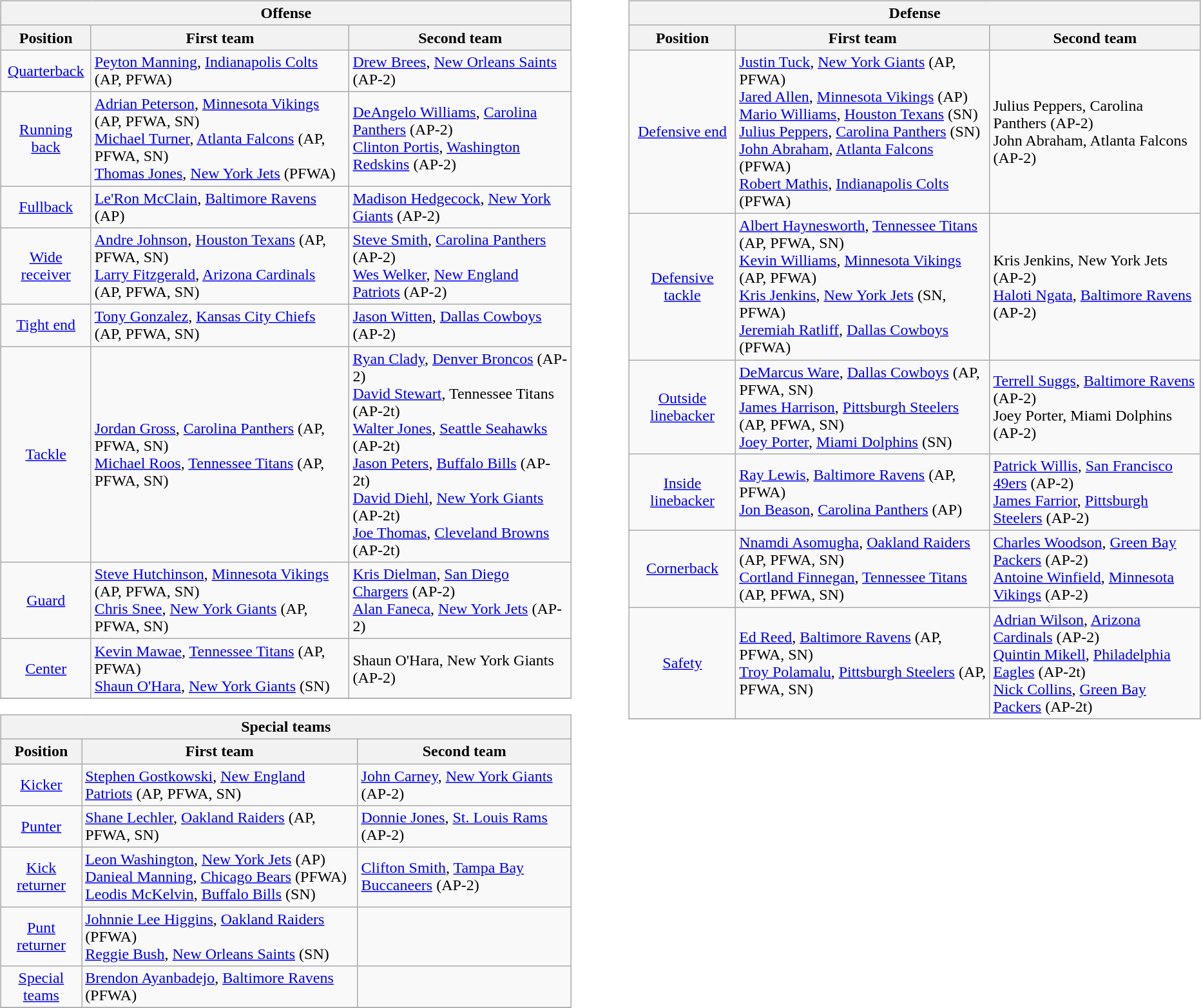<table border=0>
<tr valign="top">
<td><br><table class="wikitable">
<tr>
<th colspan=3>Offense</th>
</tr>
<tr>
<th>Position</th>
<th>First team</th>
<th>Second team</th>
</tr>
<tr>
<td align=center><a href='#'>Quarterback</a></td>
<td><a href='#'>Peyton Manning</a>, <a href='#'>Indianapolis Colts</a> (AP, PFWA)</td>
<td><a href='#'>Drew Brees</a>, <a href='#'>New Orleans Saints</a> (AP-2)</td>
</tr>
<tr>
<td align=center><a href='#'>Running back</a></td>
<td><a href='#'>Adrian Peterson</a>, <a href='#'>Minnesota Vikings</a> (AP, PFWA, SN) <br><a href='#'>Michael Turner</a>, <a href='#'>Atlanta Falcons</a> (AP, PFWA, SN)<br><a href='#'>Thomas Jones</a>, <a href='#'>New York Jets</a> (PFWA)</td>
<td><a href='#'>DeAngelo Williams</a>, <a href='#'>Carolina Panthers</a> (AP-2) <br><a href='#'>Clinton Portis</a>, <a href='#'>Washington Redskins</a> (AP-2)</td>
</tr>
<tr>
<td align=center><a href='#'>Fullback</a></td>
<td><a href='#'>Le'Ron McClain</a>, <a href='#'>Baltimore Ravens</a> (AP)</td>
<td><a href='#'>Madison Hedgecock</a>, <a href='#'>New York Giants</a> (AP-2)</td>
</tr>
<tr>
<td align=center><a href='#'>Wide receiver</a></td>
<td><a href='#'>Andre Johnson</a>, <a href='#'>Houston Texans</a> (AP, PFWA, SN)<br><a href='#'>Larry Fitzgerald</a>, <a href='#'>Arizona Cardinals</a> (AP, PFWA, SN)</td>
<td><a href='#'>Steve Smith</a>, <a href='#'>Carolina Panthers</a> (AP-2) <br><a href='#'>Wes Welker</a>, <a href='#'>New England Patriots</a> (AP-2)</td>
</tr>
<tr>
<td align=center><a href='#'>Tight end</a></td>
<td><a href='#'>Tony Gonzalez</a>, <a href='#'>Kansas City Chiefs</a> (AP, PFWA, SN)</td>
<td><a href='#'>Jason Witten</a>, <a href='#'>Dallas Cowboys</a> (AP-2)</td>
</tr>
<tr>
<td align=center><a href='#'>Tackle</a></td>
<td><a href='#'>Jordan Gross</a>, <a href='#'>Carolina Panthers</a> (AP, PFWA, SN)<br><a href='#'>Michael Roos</a>, <a href='#'>Tennessee Titans</a> (AP, PFWA, SN)</td>
<td><a href='#'>Ryan Clady</a>, <a href='#'>Denver Broncos</a> (AP-2) <br><a href='#'>David Stewart</a>, Tennessee Titans (AP-2t)<br><a href='#'>Walter Jones</a>, <a href='#'>Seattle Seahawks</a> (AP-2t)<br><a href='#'>Jason Peters</a>, <a href='#'>Buffalo Bills</a> (AP-2t)<br><a href='#'>David Diehl</a>, <a href='#'>New York Giants</a> (AP-2t)<br><a href='#'>Joe Thomas</a>, <a href='#'>Cleveland Browns</a> (AP-2t)</td>
</tr>
<tr>
<td align=center><a href='#'>Guard</a></td>
<td><a href='#'>Steve Hutchinson</a>, <a href='#'>Minnesota Vikings</a> (AP, PFWA, SN)<br><a href='#'>Chris Snee</a>, <a href='#'>New York Giants</a> (AP, PFWA, SN)</td>
<td><a href='#'>Kris Dielman</a>, <a href='#'>San Diego Chargers</a> (AP-2) <br> <a href='#'>Alan Faneca</a>, <a href='#'>New York Jets</a> (AP-2)</td>
</tr>
<tr>
<td align=center><a href='#'>Center</a></td>
<td><a href='#'>Kevin Mawae</a>, <a href='#'>Tennessee Titans</a> (AP, PFWA) <br><a href='#'>Shaun O'Hara</a>, <a href='#'>New York Giants</a> (SN)</td>
<td>Shaun O'Hara, New York Giants (AP-2)</td>
</tr>
<tr>
</tr>
</table>
<table class="wikitable">
<tr>
<th colspan=3>Special teams</th>
</tr>
<tr>
<th>Position</th>
<th>First team</th>
<th>Second team</th>
</tr>
<tr>
<td align=center><a href='#'>Kicker</a></td>
<td><a href='#'>Stephen Gostkowski</a>, <a href='#'>New England Patriots</a> (AP, PFWA, SN)</td>
<td><a href='#'>John Carney</a>, <a href='#'>New York Giants</a> (AP-2)</td>
</tr>
<tr>
<td align=center><a href='#'>Punter</a></td>
<td><a href='#'>Shane Lechler</a>, <a href='#'>Oakland Raiders</a> (AP, PFWA, SN)</td>
<td><a href='#'>Donnie Jones</a>, <a href='#'>St. Louis Rams</a> (AP-2)</td>
</tr>
<tr>
<td align=center><a href='#'>Kick returner</a></td>
<td><a href='#'>Leon Washington</a>, <a href='#'>New York Jets</a> (AP) <br> <a href='#'>Danieal Manning</a>, <a href='#'>Chicago Bears</a> (PFWA) <br> <a href='#'>Leodis McKelvin</a>, <a href='#'>Buffalo Bills</a> (SN)</td>
<td><a href='#'>Clifton Smith</a>, <a href='#'>Tampa Bay Buccaneers</a> (AP-2)</td>
</tr>
<tr>
<td align=center><a href='#'>Punt returner</a></td>
<td><a href='#'>Johnnie Lee Higgins</a>, <a href='#'>Oakland Raiders</a> (PFWA) <br> <a href='#'>Reggie Bush</a>, <a href='#'>New Orleans Saints</a> (SN)</td>
<td></td>
</tr>
<tr>
<td align=center><a href='#'>Special teams</a></td>
<td><a href='#'>Brendon Ayanbadejo</a>, <a href='#'>Baltimore Ravens</a> (PFWA)</td>
<td></td>
</tr>
<tr>
</tr>
</table>
</td>
<td style="padding-left:40px;"><br><table class="wikitable">
<tr>
<th colspan=3>Defense</th>
</tr>
<tr>
<th>Position</th>
<th>First team</th>
<th>Second team</th>
</tr>
<tr>
<td align=center><a href='#'>Defensive end</a></td>
<td><a href='#'>Justin Tuck</a>, <a href='#'>New York Giants</a> (AP, PFWA) <br> <a href='#'>Jared Allen</a>, <a href='#'>Minnesota Vikings</a> (AP)<br> <a href='#'>Mario Williams</a>, <a href='#'>Houston Texans</a> (SN) <br> <a href='#'>Julius Peppers</a>, <a href='#'>Carolina Panthers</a> (SN) <br><a href='#'>John Abraham</a>, <a href='#'>Atlanta Falcons</a> (PFWA)<br><a href='#'>Robert Mathis</a>, <a href='#'>Indianapolis Colts</a> (PFWA)</td>
<td>Julius Peppers, Carolina Panthers (AP-2) <br>John Abraham, Atlanta Falcons (AP-2)</td>
</tr>
<tr>
<td align=center><a href='#'>Defensive tackle</a></td>
<td><a href='#'>Albert Haynesworth</a>, <a href='#'>Tennessee Titans</a> (AP, PFWA, SN) <br><a href='#'>Kevin Williams</a>, <a href='#'>Minnesota Vikings</a> (AP, PFWA)<br> <a href='#'>Kris Jenkins</a>, <a href='#'>New York Jets</a> (SN, PFWA) <br> <a href='#'>Jeremiah Ratliff</a>, <a href='#'>Dallas Cowboys</a> (PFWA)</td>
<td>Kris Jenkins, New York Jets (AP-2) <br><a href='#'>Haloti Ngata</a>, <a href='#'>Baltimore Ravens</a> (AP-2)</td>
</tr>
<tr>
<td align=center><a href='#'>Outside linebacker</a></td>
<td><a href='#'>DeMarcus Ware</a>, <a href='#'>Dallas Cowboys</a> (AP, PFWA, SN) <br><a href='#'>James Harrison</a>, <a href='#'>Pittsburgh Steelers</a> (AP, PFWA, SN) <br> <a href='#'>Joey Porter</a>, <a href='#'>Miami Dolphins</a> (SN)</td>
<td><a href='#'>Terrell Suggs</a>, <a href='#'>Baltimore Ravens</a> (AP-2) <br>Joey Porter, Miami Dolphins (AP-2)</td>
</tr>
<tr>
<td align=center><a href='#'>Inside linebacker</a></td>
<td><a href='#'>Ray Lewis</a>, <a href='#'>Baltimore Ravens</a> (AP, PFWA) <br><a href='#'>Jon Beason</a>, <a href='#'>Carolina Panthers</a> (AP)</td>
<td><a href='#'>Patrick Willis</a>, <a href='#'>San Francisco 49ers</a> (AP-2) <br><a href='#'>James Farrior</a>, <a href='#'>Pittsburgh Steelers</a> (AP-2)</td>
</tr>
<tr>
<td align=center><a href='#'>Cornerback</a></td>
<td><a href='#'>Nnamdi Asomugha</a>, <a href='#'>Oakland Raiders</a> (AP, PFWA, SN) <br><a href='#'>Cortland Finnegan</a>, <a href='#'>Tennessee Titans</a> (AP, PFWA, SN)</td>
<td><a href='#'>Charles Woodson</a>, <a href='#'>Green Bay Packers</a> (AP-2) <br><a href='#'>Antoine Winfield</a>, <a href='#'>Minnesota Vikings</a> (AP-2)</td>
</tr>
<tr>
<td align=center><a href='#'>Safety</a></td>
<td><a href='#'>Ed Reed</a>, <a href='#'>Baltimore Ravens</a> (AP, PFWA, SN) <br><a href='#'>Troy Polamalu</a>, <a href='#'>Pittsburgh Steelers</a> (AP, PFWA, SN)</td>
<td><a href='#'>Adrian Wilson</a>, <a href='#'>Arizona Cardinals</a> (AP-2)<br><a href='#'>Quintin Mikell</a>, <a href='#'>Philadelphia Eagles</a> (AP-2t) <br><a href='#'>Nick Collins</a>, <a href='#'>Green Bay Packers</a> (AP-2t)</td>
</tr>
<tr>
</tr>
</table>
</td>
</tr>
</table>
